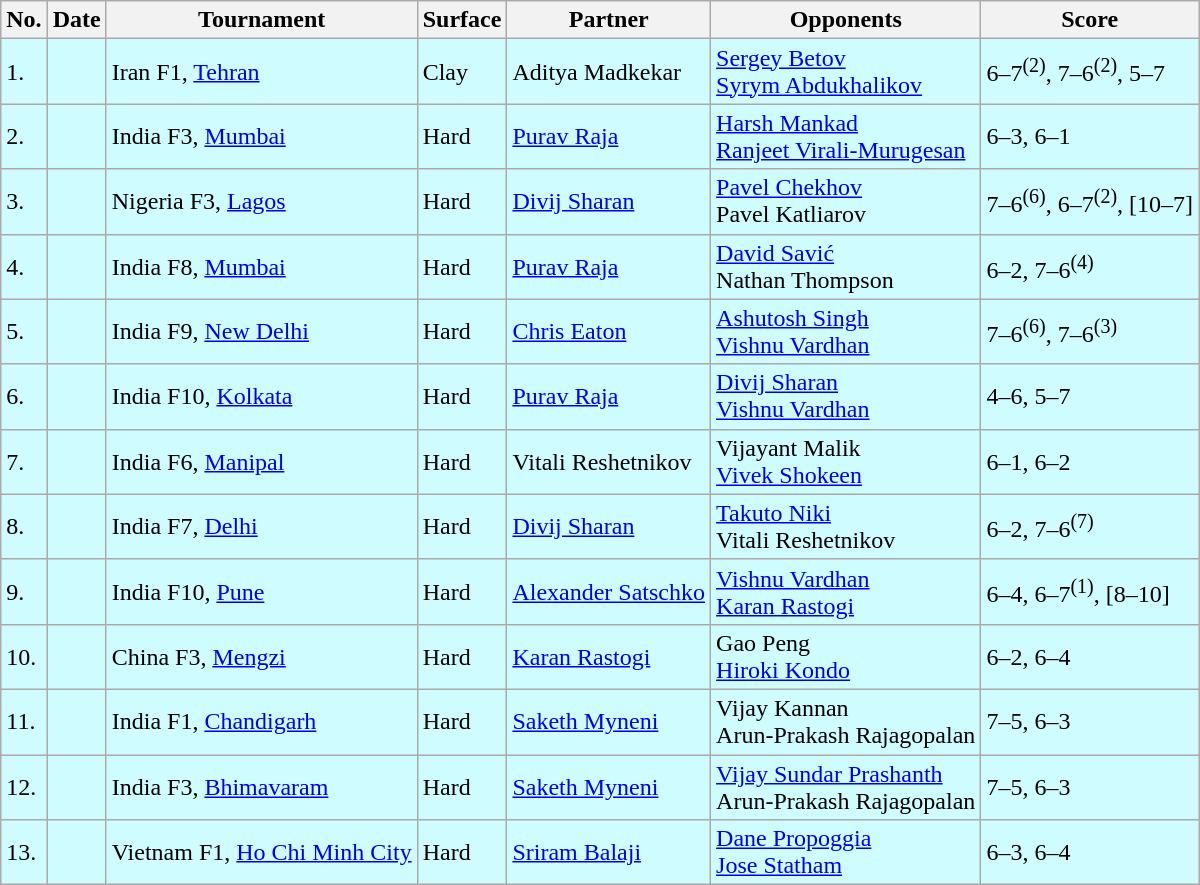<table class="sortable wikitable">
<tr>
<th>No.</th>
<th>Date</th>
<th>Tournament</th>
<th>Surface</th>
<th>Partner</th>
<th>Opponents</th>
<th class="unsortable">Score</th>
</tr>
<tr style="background:#cffcff;">
<td>1.</td>
<td></td>
<td>Iran F1, <a href='#'>Tehran</a></td>
<td>Clay</td>
<td> Aditya Madkekar</td>
<td> <a href='#'>Sergey Betov</a><br>  <a href='#'>Syrym Abdukhalikov</a></td>
<td>6–7<sup>(2)</sup>, 7–6<sup>(2)</sup>, 5–7</td>
</tr>
<tr style="background:#cffcff;">
<td>2.</td>
<td></td>
<td>India F3, <a href='#'>Mumbai</a></td>
<td>Hard</td>
<td> <a href='#'>Purav Raja</a></td>
<td> <a href='#'>Harsh Mankad</a> <br>  <a href='#'>Ranjeet Virali-Murugesan</a></td>
<td>6–3, 6–1</td>
</tr>
<tr style="background:#cffcff;">
<td>3.</td>
<td></td>
<td>Nigeria F3, <a href='#'>Lagos</a></td>
<td>Hard</td>
<td> <a href='#'>Divij Sharan</a></td>
<td> <a href='#'>Pavel Chekhov</a> <br>  Pavel Katliarov</td>
<td>7–6<sup>(6)</sup>, 6–7<sup>(2)</sup>, [10–7]</td>
</tr>
<tr style="background:#cffcff;">
<td>4.</td>
<td></td>
<td>India F8, <a href='#'>Mumbai</a></td>
<td>Hard</td>
<td> <a href='#'>Purav Raja</a></td>
<td> <a href='#'>David Savić</a> <br>  Nathan Thompson</td>
<td>6–2, 7–6<sup>(4)</sup></td>
</tr>
<tr style="background:#cffcff;">
<td>5.</td>
<td></td>
<td>India F9, <a href='#'>New Delhi</a></td>
<td>Hard</td>
<td> <a href='#'>Chris Eaton</a></td>
<td> <a href='#'>Ashutosh Singh</a> <br>  <a href='#'>Vishnu Vardhan</a></td>
<td>7–6<sup>(6)</sup>, 7–6<sup>(3)</sup></td>
</tr>
<tr style="background:#cffcff;">
<td>6.</td>
<td></td>
<td>India F10, <a href='#'>Kolkata</a></td>
<td>Hard</td>
<td> <a href='#'>Purav Raja</a></td>
<td> <a href='#'>Divij Sharan</a><br> <a href='#'>Vishnu Vardhan</a></td>
<td>4–6, 5–7</td>
</tr>
<tr style="background:#cffcff;">
<td>7.</td>
<td></td>
<td>India F6, <a href='#'>Manipal</a></td>
<td>Hard</td>
<td> Vitali Reshetnikov</td>
<td> Vijayant Malik <br>  <a href='#'>Vivek Shokeen</a></td>
<td>6–1, 6–2</td>
</tr>
<tr style="background:#cffcff;">
<td>8.</td>
<td></td>
<td>India F7, <a href='#'>Delhi</a></td>
<td>Hard</td>
<td> <a href='#'>Divij Sharan</a></td>
<td> <a href='#'>Takuto Niki</a><br> Vitali Reshetnikov</td>
<td>6–2, 7–6<sup>(7)</sup></td>
</tr>
<tr style="background:#cffcff;">
<td>9.</td>
<td></td>
<td>India F10, <a href='#'>Pune</a></td>
<td>Hard</td>
<td> <a href='#'>Alexander Satschko</a></td>
<td> <a href='#'>Vishnu Vardhan</a><br> <a href='#'>Karan Rastogi</a></td>
<td>6–4, 6–7<sup>(1)</sup>, [8–10]</td>
</tr>
<tr style="background:#cffcff;">
<td>10.</td>
<td></td>
<td>China F3, <a href='#'>Mengzi</a></td>
<td>Hard</td>
<td> <a href='#'>Karan Rastogi</a></td>
<td> Gao Peng <br>  <a href='#'>Hiroki Kondo</a></td>
<td>6–2, 6–4</td>
</tr>
<tr style="background:#cffcff;">
<td>11.</td>
<td></td>
<td>India F1, <a href='#'>Chandigarh</a></td>
<td>Hard</td>
<td> <a href='#'>Saketh Myneni</a></td>
<td> Vijay Kannan <br>  Arun-Prakash Rajagopalan</td>
<td>7–5, 6–3</td>
</tr>
<tr style="background:#cffcff;">
<td>12.</td>
<td></td>
<td>India F3, <a href='#'>Bhimavaram</a></td>
<td>Hard</td>
<td> <a href='#'>Saketh Myneni</a></td>
<td> <a href='#'>Vijay Sundar Prashanth</a> <br>  Arun-Prakash Rajagopalan</td>
<td>7–5, 6–3</td>
</tr>
<tr style="background:#cffcff;">
<td>13.</td>
<td></td>
<td>Vietnam F1, <a href='#'>Ho Chi Minh City</a></td>
<td>Hard</td>
<td> <a href='#'>Sriram Balaji</a></td>
<td> <a href='#'>Dane Propoggia</a><br> <a href='#'>Jose Statham</a></td>
<td>6–3, 6–4</td>
</tr>
</table>
